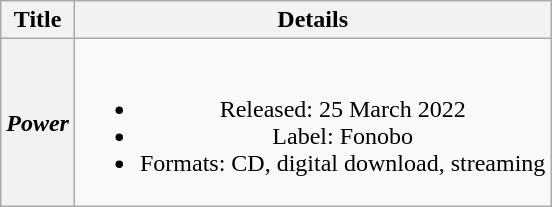<table class="wikitable plainrowheaders" style="text-align:center;">
<tr>
<th scope="col">Title</th>
<th scope="col">Details</th>
</tr>
<tr>
<th scope="row"><em>Power</em></th>
<td><br><ul><li>Released: 25 March 2022</li><li>Label: Fonobo</li><li>Formats: CD, digital download, streaming</li></ul></td>
</tr>
</table>
